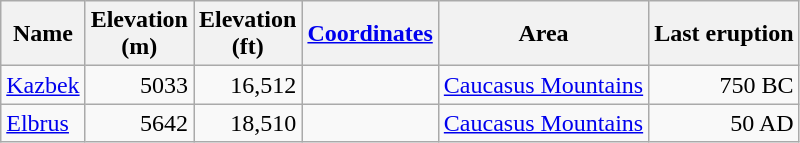<table class="wikitable sortable">
<tr>
<th>Name</th>
<th>Elevation<br> (m)</th>
<th>Elevation<br> (ft)</th>
<th><a href='#'>Coordinates</a></th>
<th>Area</th>
<th>Last eruption</th>
</tr>
<tr align="right">
<td align="left"><a href='#'>Kazbek</a></td>
<td>5033</td>
<td>16,512</td>
<td></td>
<td><a href='#'>Caucasus Mountains</a></td>
<td>750 BC</td>
</tr>
<tr align="right">
<td align="left"><a href='#'>Elbrus</a></td>
<td>5642</td>
<td>18,510</td>
<td></td>
<td><a href='#'>Caucasus Mountains</a></td>
<td>50 AD</td>
</tr>
</table>
